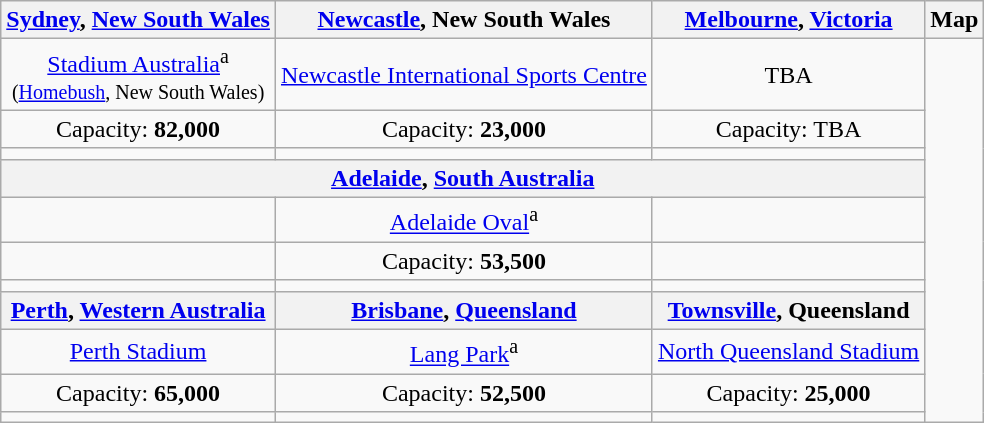<table class="wikitable" style="text-align:center">
<tr>
<th><a href='#'>Sydney</a>, <a href='#'>New South Wales</a></th>
<th><a href='#'>Newcastle</a>, New South Wales</th>
<th><a href='#'>Melbourne</a>, <a href='#'>Victoria</a></th>
<th>Map</th>
</tr>
<tr>
<td><a href='#'>Stadium Australia</a><sup>a</sup><br><small>(<a href='#'>Homebush</a>, New South Wales)</small></td>
<td><a href='#'>Newcastle International Sports Centre</a></td>
<td>TBA</td>
<td rowspan="11"></td>
</tr>
<tr>
<td>Capacity: <strong>82,000</strong></td>
<td>Capacity: <strong>23,000</strong></td>
<td>Capacity: TBA</td>
</tr>
<tr>
<td></td>
<td></td>
<td></td>
</tr>
<tr>
<th colspan="3"><a href='#'>Adelaide</a>, <a href='#'>South Australia</a></th>
</tr>
<tr>
<td></td>
<td><a href='#'>Adelaide Oval</a><sup>a</sup></td>
<td></td>
</tr>
<tr>
<td></td>
<td>Capacity: <strong>53,500</strong></td>
<td></td>
</tr>
<tr>
<td></td>
<td></td>
<td></td>
</tr>
<tr>
<th><a href='#'>Perth</a>, <a href='#'>Western Australia</a></th>
<th><a href='#'>Brisbane</a>, <a href='#'>Queensland</a></th>
<th><a href='#'>Townsville</a>, Queensland</th>
</tr>
<tr>
<td><a href='#'>Perth Stadium</a></td>
<td><a href='#'>Lang Park</a><sup>a</sup></td>
<td><a href='#'>North Queensland Stadium</a></td>
</tr>
<tr>
<td>Capacity: <strong>65,000</strong></td>
<td>Capacity: <strong>52,500</strong></td>
<td>Capacity: <strong>25,000</strong></td>
</tr>
<tr>
<td></td>
<td></td>
<td></td>
</tr>
</table>
